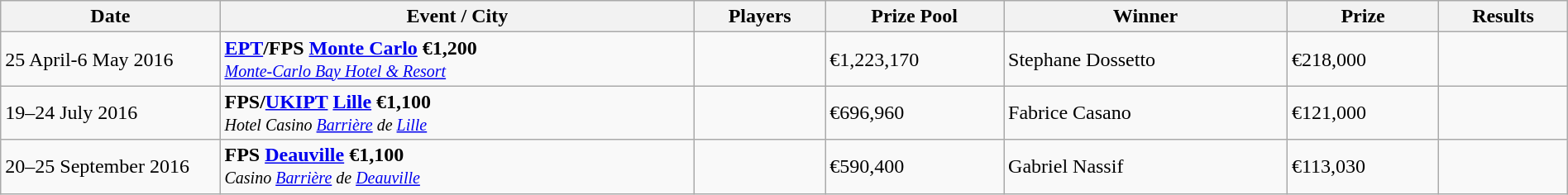<table class="wikitable" width="100%">
<tr>
<th width="14%">Date</th>
<th !width="16%">Event / City</th>
<th !width="11%">Players</th>
<th !width="14%">Prize Pool</th>
<th !width="18%">Winner</th>
<th !width="14%">Prize</th>
<th !width="11%">Results</th>
</tr>
<tr>
<td>25 April-6 May 2016</td>
<td> <strong><a href='#'>EPT</a>/FPS <a href='#'>Monte Carlo</a> €1,200</strong><br><small><em><a href='#'>Monte-Carlo Bay Hotel & Resort</a></em></small></td>
<td></td>
<td>€1,223,170</td>
<td> Stephane Dossetto</td>
<td>€218,000</td>
<td></td>
</tr>
<tr>
<td>19–24 July 2016</td>
<td> <strong>FPS/<a href='#'>UKIPT</a> <a href='#'>Lille</a> €1,100</strong><br><small><em>Hotel Casino <a href='#'>Barrière</a> de <a href='#'>Lille</a></em></small></td>
<td></td>
<td>€696,960</td>
<td> Fabrice Casano</td>
<td>€121,000</td>
<td></td>
</tr>
<tr>
<td>20–25 September 2016</td>
<td> <strong>FPS <a href='#'>Deauville</a> €1,100</strong><br><small><em>Casino <a href='#'>Barrière</a> de <a href='#'>Deauville</a></em></small></td>
<td></td>
<td>€590,400</td>
<td> Gabriel Nassif</td>
<td>€113,030</td>
<td></td>
</tr>
</table>
